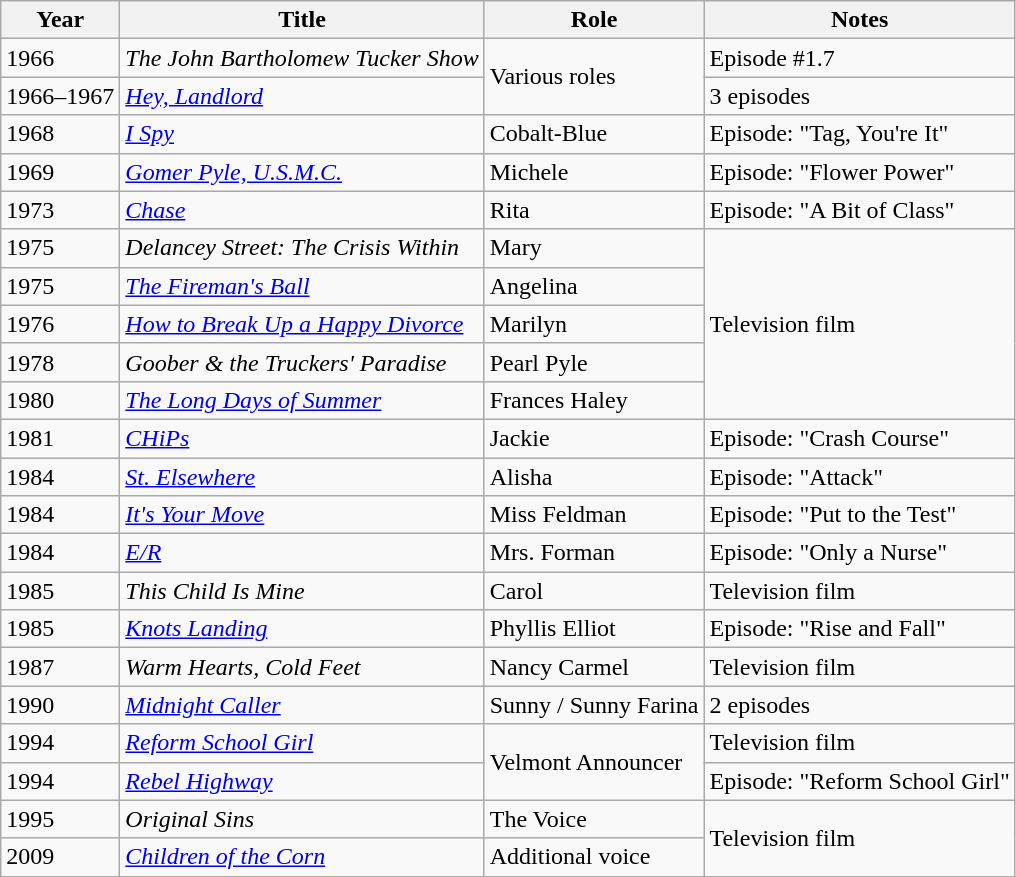<table class="wikitable sortable">
<tr>
<th>Year</th>
<th>Title</th>
<th>Role</th>
<th>Notes</th>
</tr>
<tr>
<td>1966</td>
<td><em>The John Bartholomew Tucker Show</em></td>
<td rowspan="2">Various roles</td>
<td>Episode #1.7</td>
</tr>
<tr>
<td>1966–1967</td>
<td><em><a href='#'>Hey, Landlord</a></em></td>
<td>3 episodes</td>
</tr>
<tr>
<td>1968</td>
<td><a href='#'><em>I Spy</em></a></td>
<td>Cobalt-Blue</td>
<td>Episode: "Tag, You're It"</td>
</tr>
<tr>
<td>1969</td>
<td><em><a href='#'>Gomer Pyle, U.S.M.C.</a></em></td>
<td>Michele</td>
<td>Episode: "Flower Power"</td>
</tr>
<tr>
<td>1973</td>
<td><a href='#'><em>Chase</em></a></td>
<td>Rita</td>
<td>Episode: "A Bit of Class"</td>
</tr>
<tr>
<td>1975</td>
<td><em>Delancey Street: The Crisis Within</em></td>
<td>Mary</td>
<td rowspan="5">Television film</td>
</tr>
<tr>
<td>1975</td>
<td><a href='#'><em>The Fireman's Ball</em></a></td>
<td>Angelina</td>
</tr>
<tr>
<td>1976</td>
<td><em><a href='#'>How to Break Up a Happy Divorce</a></em></td>
<td>Marilyn</td>
</tr>
<tr>
<td>1978</td>
<td><em>Goober & the Truckers' Paradise</em></td>
<td>Pearl Pyle</td>
</tr>
<tr>
<td>1980</td>
<td><em><a href='#'>The Long Days of Summer</a></em></td>
<td>Frances Haley</td>
</tr>
<tr>
<td>1981</td>
<td><em><a href='#'>CHiPs</a></em></td>
<td>Jackie</td>
<td>Episode: "Crash Course"</td>
</tr>
<tr>
<td>1984</td>
<td><em><a href='#'>St. Elsewhere</a></em></td>
<td>Alisha</td>
<td>Episode: "Attack"</td>
</tr>
<tr>
<td>1984</td>
<td><em><a href='#'>It's Your Move</a></em></td>
<td>Miss Feldman</td>
<td>Episode: "Put to the Test"</td>
</tr>
<tr>
<td>1984</td>
<td><em><a href='#'>E/R</a></em></td>
<td>Mrs. Forman</td>
<td>Episode: "Only a Nurse"</td>
</tr>
<tr>
<td>1985</td>
<td><em>This Child Is Mine</em></td>
<td>Carol</td>
<td>Television film</td>
</tr>
<tr>
<td>1985</td>
<td><em><a href='#'>Knots Landing</a></em></td>
<td>Phyllis Elliot</td>
<td>Episode: "Rise and Fall"</td>
</tr>
<tr>
<td>1987</td>
<td><em>Warm Hearts, Cold Feet</em></td>
<td>Nancy Carmel</td>
<td>Television film</td>
</tr>
<tr>
<td>1990</td>
<td><em><a href='#'>Midnight Caller</a></em></td>
<td>Sunny / Sunny Farina</td>
<td>2 episodes</td>
</tr>
<tr>
<td>1994</td>
<td><a href='#'><em>Reform School Girl</em></a></td>
<td rowspan="2">Velmont Announcer</td>
<td>Television film</td>
</tr>
<tr>
<td>1994</td>
<td><em><a href='#'>Rebel Highway</a></em></td>
<td>Episode: "Reform School Girl"</td>
</tr>
<tr>
<td>1995</td>
<td><em>Original Sins</em></td>
<td>The Voice</td>
<td rowspan="2">Television film</td>
</tr>
<tr>
<td>2009</td>
<td><a href='#'><em>Children of the Corn</em></a></td>
<td>Additional voice</td>
</tr>
</table>
